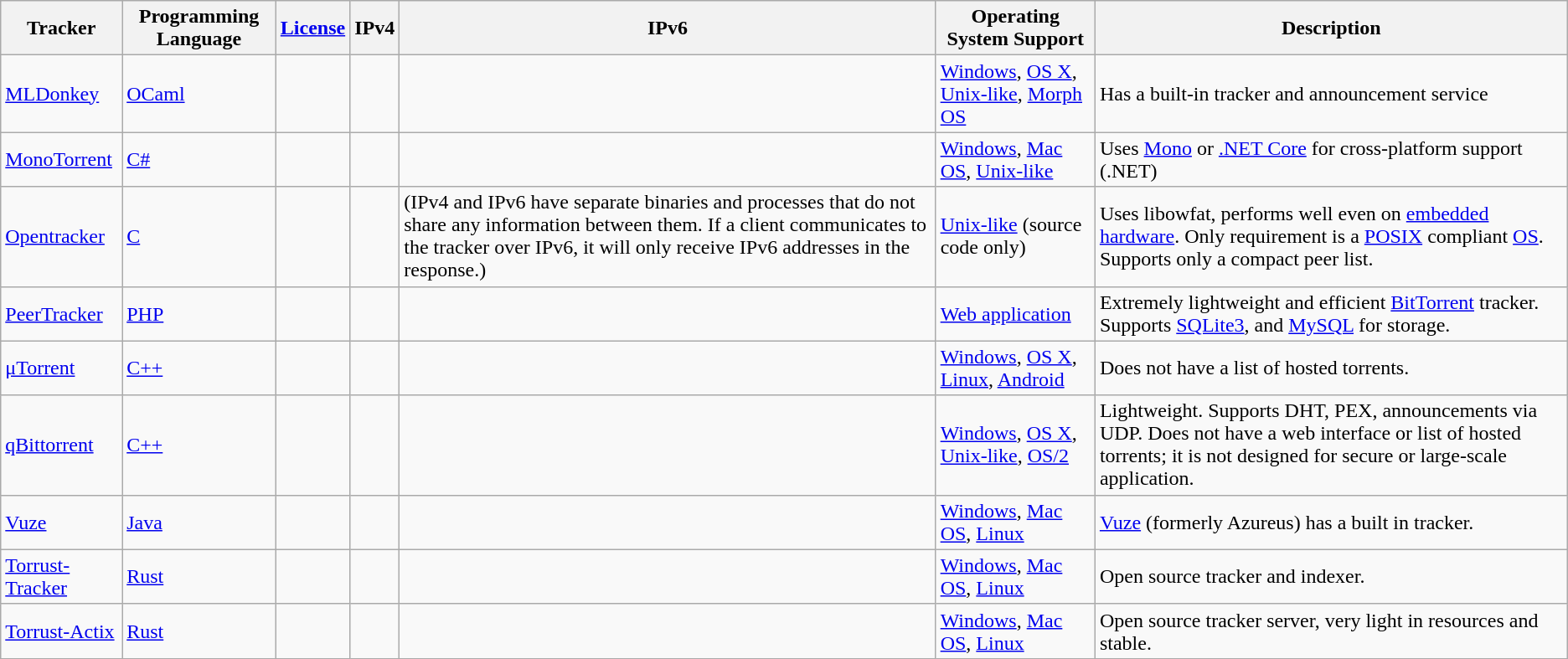<table class="wikitable sortable">
<tr>
<th>Tracker</th>
<th>Programming Language</th>
<th><a href='#'>License</a></th>
<th>IPv4</th>
<th>IPv6</th>
<th>Operating System Support</th>
<th>Description</th>
</tr>
<tr>
<td><a href='#'>MLDonkey</a></td>
<td><a href='#'>OCaml</a></td>
<td></td>
<td></td>
<td></td>
<td><a href='#'>Windows</a>, <a href='#'>OS X</a>, <a href='#'>Unix-like</a>, <a href='#'>Morph OS</a></td>
<td>Has a built-in tracker and announcement service</td>
</tr>
<tr>
<td><a href='#'>MonoTorrent</a></td>
<td><a href='#'>C#</a></td>
<td></td>
<td></td>
<td></td>
<td><a href='#'>Windows</a>, <a href='#'>Mac OS</a>, <a href='#'>Unix-like</a></td>
<td>Uses <a href='#'>Mono</a> or <a href='#'>.NET Core</a> for cross-platform support (.NET)</td>
</tr>
<tr>
<td><a href='#'>Opentracker</a></td>
<td><a href='#'>C</a></td>
<td></td>
<td></td>
<td> (IPv4 and IPv6 have separate binaries and processes that do not share any information between them. If a client communicates to the tracker over IPv6, it will only receive IPv6 addresses in the response.)</td>
<td><a href='#'>Unix-like</a> (source code only)</td>
<td>Uses libowfat, performs well even on <a href='#'>embedded hardware</a>. Only requirement is a <a href='#'>POSIX</a> compliant <a href='#'>OS</a>. Supports only a compact peer list.</td>
</tr>
<tr>
<td><a href='#'>PeerTracker</a></td>
<td><a href='#'>PHP</a></td>
<td></td>
<td></td>
<td></td>
<td><a href='#'>Web application</a></td>
<td>Extremely lightweight and efficient <a href='#'>BitTorrent</a> tracker. Supports <a href='#'>SQLite3</a>, and <a href='#'>MySQL</a> for storage.</td>
</tr>
<tr>
<td><a href='#'>μTorrent</a></td>
<td><a href='#'>C++</a></td>
<td></td>
<td></td>
<td></td>
<td><a href='#'>Windows</a>, <a href='#'>OS X</a>, <a href='#'>Linux</a>, <a href='#'>Android</a></td>
<td>Does not have a list of hosted torrents.</td>
</tr>
<tr>
<td><a href='#'>qBittorrent</a></td>
<td><a href='#'>C++</a></td>
<td></td>
<td></td>
<td></td>
<td><a href='#'>Windows</a>, <a href='#'>OS X</a>, <a href='#'>Unix-like</a>, <a href='#'>OS/2</a></td>
<td>Lightweight. Supports DHT, PEX, announcements via UDP. Does not have a web interface or list of hosted torrents; it is not designed for secure or large-scale application.</td>
</tr>
<tr>
<td><a href='#'>Vuze</a></td>
<td><a href='#'>Java</a></td>
<td></td>
<td></td>
<td></td>
<td><a href='#'>Windows</a>, <a href='#'>Mac OS</a>, <a href='#'>Linux</a></td>
<td><a href='#'>Vuze</a> (formerly Azureus) has a built in tracker.</td>
</tr>
<tr>
<td><a href='#'>Torrust-Tracker</a></td>
<td><a href='#'>Rust</a></td>
<td></td>
<td></td>
<td></td>
<td><a href='#'>Windows</a>, <a href='#'>Mac OS</a>, <a href='#'>Linux</a></td>
<td>Open source tracker and indexer.</td>
</tr>
<tr>
<td><a href='#'>Torrust-Actix</a></td>
<td><a href='#'>Rust</a></td>
<td></td>
<td></td>
<td></td>
<td><a href='#'>Windows</a>, <a href='#'>Mac OS</a>, <a href='#'>Linux</a></td>
<td>Open source tracker server, very light in resources and stable.</td>
</tr>
</table>
